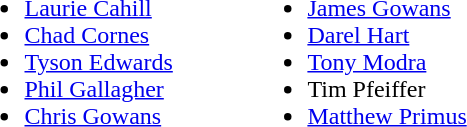<table style="width:30%;">
<tr>
<td style="vertical-align:top; width:30%;"><br><ul><li><a href='#'>Laurie Cahill</a></li><li><a href='#'>Chad Cornes</a></li><li><a href='#'>Tyson Edwards</a></li><li><a href='#'>Phil Gallagher</a></li><li><a href='#'>Chris Gowans</a></li></ul></td>
<td style="vertical-align:top; width:30%;"><br><ul><li><a href='#'>James Gowans</a></li><li><a href='#'>Darel Hart</a></li><li><a href='#'>Tony Modra</a></li><li>Tim Pfeiffer</li><li><a href='#'>Matthew Primus</a></li></ul></td>
</tr>
</table>
